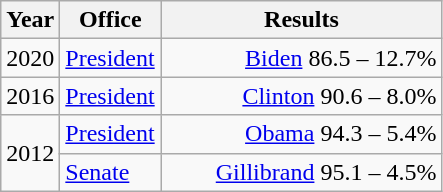<table class=wikitable>
<tr>
<th width="30">Year</th>
<th width="60">Office</th>
<th width="180">Results</th>
</tr>
<tr>
<td>2020</td>
<td><a href='#'>President</a></td>
<td align="right" ><a href='#'>Biden</a> 86.5 – 12.7%</td>
</tr>
<tr>
<td>2016</td>
<td><a href='#'>President</a></td>
<td align="right" ><a href='#'>Clinton</a> 90.6 – 8.0%</td>
</tr>
<tr>
<td rowspan="2">2012</td>
<td><a href='#'>President</a></td>
<td align="right" ><a href='#'>Obama</a> 94.3 – 5.4%</td>
</tr>
<tr>
<td><a href='#'>Senate</a></td>
<td align="right" ><a href='#'>Gillibrand</a> 95.1 – 4.5%</td>
</tr>
</table>
